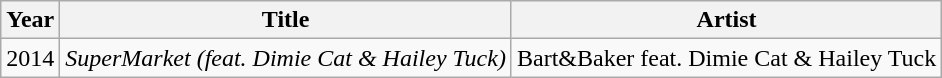<table class="wikitable">
<tr>
<th>Year</th>
<th>Title</th>
<th>Artist</th>
</tr>
<tr>
<td>2014</td>
<td><em>SuperMarket (feat. Dimie Cat & Hailey Tuck)</em></td>
<td>Bart&Baker feat. Dimie Cat & Hailey Tuck</td>
</tr>
</table>
